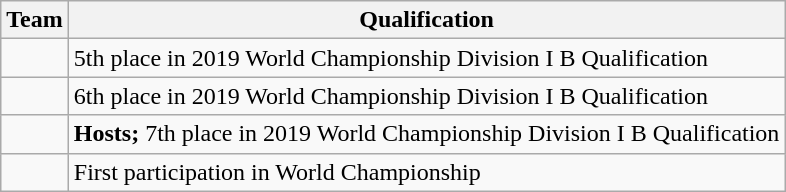<table class="wikitable">
<tr>
<th>Team</th>
<th>Qualification</th>
</tr>
<tr>
<td></td>
<td>5th place in 2019 World Championship Division I B Qualification</td>
</tr>
<tr>
<td></td>
<td>6th place in 2019 World Championship Division I B Qualification</td>
</tr>
<tr>
<td></td>
<td><strong>Hosts;</strong> 7th place in 2019 World Championship Division I B Qualification</td>
</tr>
<tr>
<td></td>
<td>First participation in World Championship</td>
</tr>
</table>
